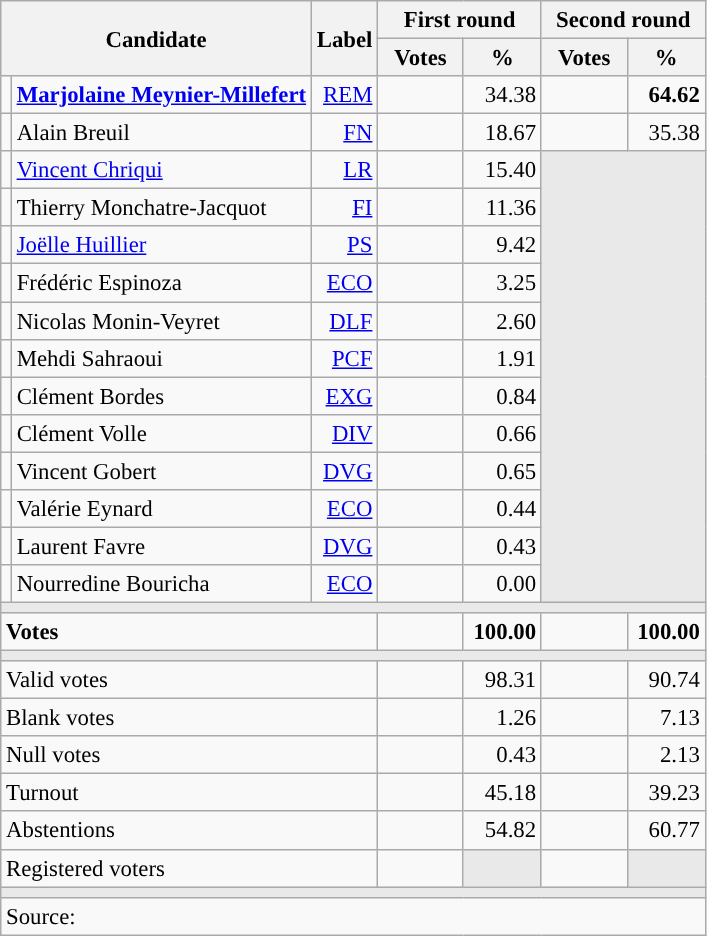<table class="wikitable" style="text-align:right;font-size:95%;">
<tr>
<th rowspan="2" colspan="2">Candidate</th>
<th rowspan="2">Label</th>
<th colspan="2">First round</th>
<th colspan="2">Second round</th>
</tr>
<tr>
<th style="width:50px;">Votes</th>
<th style="width:45px;">%</th>
<th style="width:50px;">Votes</th>
<th style="width:45px;">%</th>
</tr>
<tr>
<td style="color:inherit;background:"></td>
<td style="text-align:left;"><strong><a href='#'>Marjolaine Meynier-Millefert</a></strong></td>
<td><a href='#'>REM</a></td>
<td></td>
<td>34.38</td>
<td><strong></strong></td>
<td><strong>64.62</strong></td>
</tr>
<tr>
<td style="color:inherit;background:"></td>
<td style="text-align:left;">Alain Breuil</td>
<td><a href='#'>FN</a></td>
<td></td>
<td>18.67</td>
<td></td>
<td>35.38</td>
</tr>
<tr>
<td style="color:inherit;background:"></td>
<td style="text-align:left;"><a href='#'>Vincent Chriqui</a></td>
<td><a href='#'>LR</a></td>
<td></td>
<td>15.40</td>
<td colspan="2" rowspan="12" style="background:#E9E9E9;"></td>
</tr>
<tr>
<td style="color:inherit;background:"></td>
<td style="text-align:left;">Thierry Monchatre-Jacquot</td>
<td><a href='#'>FI</a></td>
<td></td>
<td>11.36</td>
</tr>
<tr>
<td style="color:inherit;background:"></td>
<td style="text-align:left;"><a href='#'>Joëlle Huillier</a></td>
<td><a href='#'>PS</a></td>
<td></td>
<td>9.42</td>
</tr>
<tr>
<td style="color:inherit;background:"></td>
<td style="text-align:left;">Frédéric Espinoza</td>
<td><a href='#'>ECO</a></td>
<td></td>
<td>3.25</td>
</tr>
<tr>
<td style="color:inherit;background:"></td>
<td style="text-align:left;">Nicolas Monin-Veyret</td>
<td><a href='#'>DLF</a></td>
<td></td>
<td>2.60</td>
</tr>
<tr>
<td style="color:inherit;background:"></td>
<td style="text-align:left;">Mehdi Sahraoui</td>
<td><a href='#'>PCF</a></td>
<td></td>
<td>1.91</td>
</tr>
<tr>
<td style="color:inherit;background:"></td>
<td style="text-align:left;">Clément Bordes</td>
<td><a href='#'>EXG</a></td>
<td></td>
<td>0.84</td>
</tr>
<tr>
<td style="color:inherit;background:"></td>
<td style="text-align:left;">Clément Volle</td>
<td><a href='#'>DIV</a></td>
<td></td>
<td>0.66</td>
</tr>
<tr>
<td style="color:inherit;background:"></td>
<td style="text-align:left;">Vincent Gobert</td>
<td><a href='#'>DVG</a></td>
<td></td>
<td>0.65</td>
</tr>
<tr>
<td style="color:inherit;background:"></td>
<td style="text-align:left;">Valérie Eynard</td>
<td><a href='#'>ECO</a></td>
<td></td>
<td>0.44</td>
</tr>
<tr>
<td style="color:inherit;background:"></td>
<td style="text-align:left;">Laurent Favre</td>
<td><a href='#'>DVG</a></td>
<td></td>
<td>0.43</td>
</tr>
<tr>
<td style="color:inherit;background:"></td>
<td style="text-align:left;">Nourredine Bouricha</td>
<td><a href='#'>ECO</a></td>
<td></td>
<td>0.00</td>
</tr>
<tr>
<td colspan="7" style="background:#E9E9E9;"></td>
</tr>
<tr style="font-weight:bold;">
<td colspan="3" style="text-align:left;">Votes</td>
<td></td>
<td>100.00</td>
<td></td>
<td>100.00</td>
</tr>
<tr>
<td colspan="7" style="background:#E9E9E9;"></td>
</tr>
<tr>
<td colspan="3" style="text-align:left;">Valid votes</td>
<td></td>
<td>98.31</td>
<td></td>
<td>90.74</td>
</tr>
<tr>
<td colspan="3" style="text-align:left;">Blank votes</td>
<td></td>
<td>1.26</td>
<td></td>
<td>7.13</td>
</tr>
<tr>
<td colspan="3" style="text-align:left;">Null votes</td>
<td></td>
<td>0.43</td>
<td></td>
<td>2.13</td>
</tr>
<tr>
<td colspan="3" style="text-align:left;">Turnout</td>
<td></td>
<td>45.18</td>
<td></td>
<td>39.23</td>
</tr>
<tr>
<td colspan="3" style="text-align:left;">Abstentions</td>
<td></td>
<td>54.82</td>
<td></td>
<td>60.77</td>
</tr>
<tr>
<td colspan="3" style="text-align:left;">Registered voters</td>
<td></td>
<td style="color:inherit;background:#E9E9E9;"></td>
<td></td>
<td style="color:inherit;background:#E9E9E9;"></td>
</tr>
<tr>
<td colspan="7" style="background:#E9E9E9;"></td>
</tr>
<tr>
<td colspan="7" style="text-align:left;">Source: </td>
</tr>
</table>
